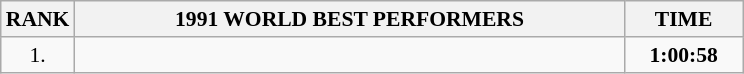<table class="wikitable" style="border-collapse: collapse; font-size: 90%;">
<tr>
<th>RANK</th>
<th align="center" style="width: 25em">1991 WORLD BEST PERFORMERS</th>
<th align="center" style="width: 5em">TIME</th>
</tr>
<tr>
<td align="center">1.</td>
<td></td>
<td align="center"><strong>1:00:58</strong></td>
</tr>
</table>
